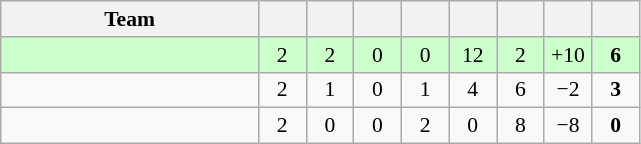<table class="wikitable" style="text-align: center; font-size: 90%;">
<tr>
<th width=165>Team</th>
<th width=25></th>
<th width=25></th>
<th width=25></th>
<th width=25></th>
<th width=25></th>
<th width=25></th>
<th width=25></th>
<th width=25></th>
</tr>
<tr style="background:#ccffcc">
<td style="text-align:left;"></td>
<td>2</td>
<td>2</td>
<td>0</td>
<td>0</td>
<td>12</td>
<td>2</td>
<td>+10</td>
<td><strong>6</strong></td>
</tr>
<tr>
<td style="text-align:left;"></td>
<td>2</td>
<td>1</td>
<td>0</td>
<td>1</td>
<td>4</td>
<td>6</td>
<td>−2</td>
<td><strong>3</strong></td>
</tr>
<tr>
<td style="text-align:left;"></td>
<td>2</td>
<td>0</td>
<td>0</td>
<td>2</td>
<td>0</td>
<td>8</td>
<td>−8</td>
<td><strong>0</strong></td>
</tr>
</table>
